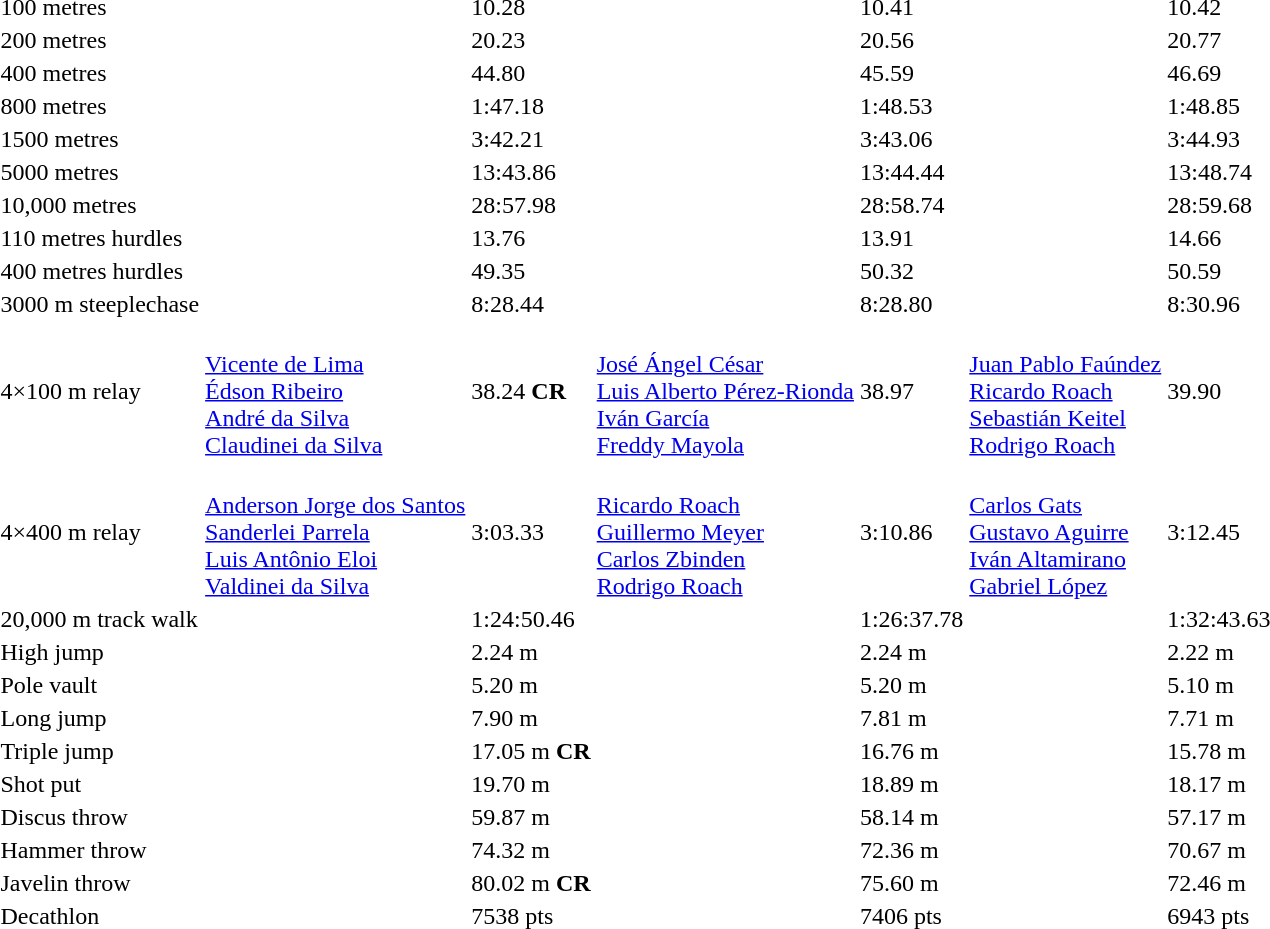<table>
<tr>
<td>100 metres</td>
<td></td>
<td>10.28</td>
<td></td>
<td>10.41</td>
<td></td>
<td>10.42</td>
</tr>
<tr>
<td>200 metres</td>
<td></td>
<td>20.23</td>
<td></td>
<td>20.56</td>
<td></td>
<td>20.77</td>
</tr>
<tr>
<td>400 metres</td>
<td></td>
<td>44.80</td>
<td></td>
<td>45.59</td>
<td></td>
<td>46.69</td>
</tr>
<tr>
<td>800 metres</td>
<td></td>
<td>1:47.18</td>
<td></td>
<td>1:48.53</td>
<td></td>
<td>1:48.85</td>
</tr>
<tr>
<td>1500 metres</td>
<td></td>
<td>3:42.21</td>
<td></td>
<td>3:43.06</td>
<td></td>
<td>3:44.93</td>
</tr>
<tr>
<td>5000 metres</td>
<td></td>
<td>13:43.86</td>
<td></td>
<td>13:44.44</td>
<td></td>
<td>13:48.74</td>
</tr>
<tr>
<td>10,000 metres</td>
<td></td>
<td>28:57.98</td>
<td></td>
<td>28:58.74</td>
<td></td>
<td>28:59.68</td>
</tr>
<tr>
<td>110 metres hurdles</td>
<td></td>
<td>13.76</td>
<td></td>
<td>13.91</td>
<td></td>
<td>14.66</td>
</tr>
<tr>
<td>400 metres hurdles</td>
<td></td>
<td>49.35</td>
<td></td>
<td>50.32</td>
<td></td>
<td>50.59</td>
</tr>
<tr>
<td>3000 m steeplechase</td>
<td></td>
<td>8:28.44</td>
<td></td>
<td>8:28.80</td>
<td></td>
<td>8:30.96</td>
</tr>
<tr>
<td>4×100 m relay</td>
<td><br><a href='#'>Vicente de Lima</a><br><a href='#'>Édson Ribeiro</a><br><a href='#'>André da Silva</a><br><a href='#'>Claudinei da Silva</a></td>
<td>38.24 <strong>CR</strong></td>
<td><br><a href='#'>José Ángel César</a><br><a href='#'>Luis Alberto Pérez-Rionda</a><br><a href='#'>Iván García</a><br><a href='#'>Freddy Mayola</a></td>
<td>38.97</td>
<td><br><a href='#'>Juan Pablo Faúndez</a><br><a href='#'>Ricardo Roach</a><br><a href='#'>Sebastián Keitel</a><br><a href='#'>Rodrigo Roach</a></td>
<td>39.90</td>
</tr>
<tr>
<td>4×400 m relay</td>
<td><br><a href='#'>Anderson Jorge dos Santos</a><br><a href='#'>Sanderlei Parrela</a><br><a href='#'>Luis Antônio Eloi</a><br><a href='#'>Valdinei da Silva</a></td>
<td>3:03.33</td>
<td><br><a href='#'>Ricardo Roach</a><br><a href='#'>Guillermo Meyer</a><br><a href='#'>Carlos Zbinden</a><br><a href='#'>Rodrigo Roach</a></td>
<td>3:10.86</td>
<td><br><a href='#'>Carlos Gats</a><br><a href='#'>Gustavo Aguirre</a><br><a href='#'>Iván Altamirano</a><br><a href='#'>Gabriel López</a></td>
<td>3:12.45</td>
</tr>
<tr>
<td>20,000 m track walk</td>
<td></td>
<td>1:24:50.46</td>
<td></td>
<td>1:26:37.78</td>
<td></td>
<td>1:32:43.63</td>
</tr>
<tr>
<td>High jump</td>
<td></td>
<td>2.24 m</td>
<td></td>
<td>2.24 m</td>
<td></td>
<td>2.22 m</td>
</tr>
<tr>
<td>Pole vault</td>
<td></td>
<td>5.20 m</td>
<td></td>
<td>5.20 m</td>
<td></td>
<td>5.10 m</td>
</tr>
<tr>
<td>Long jump</td>
<td></td>
<td>7.90 m</td>
<td></td>
<td>7.81 m</td>
<td></td>
<td>7.71 m</td>
</tr>
<tr>
<td>Triple jump</td>
<td></td>
<td>17.05 m <strong>CR</strong></td>
<td></td>
<td>16.76 m</td>
<td></td>
<td>15.78 m</td>
</tr>
<tr>
<td>Shot put</td>
<td></td>
<td>19.70 m</td>
<td></td>
<td>18.89 m</td>
<td></td>
<td>18.17 m</td>
</tr>
<tr>
<td>Discus throw</td>
<td></td>
<td>59.87 m</td>
<td></td>
<td>58.14 m</td>
<td></td>
<td>57.17 m</td>
</tr>
<tr>
<td>Hammer throw</td>
<td></td>
<td>74.32 m</td>
<td></td>
<td>72.36 m</td>
<td></td>
<td>70.67 m</td>
</tr>
<tr>
<td>Javelin throw</td>
<td></td>
<td>80.02 m <strong>CR</strong></td>
<td></td>
<td>75.60 m</td>
<td></td>
<td>72.46 m</td>
</tr>
<tr>
<td>Decathlon</td>
<td></td>
<td>7538 pts</td>
<td></td>
<td>7406 pts</td>
<td></td>
<td>6943 pts</td>
</tr>
</table>
